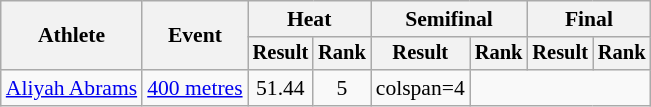<table class="wikitable" style="font-size:90%">
<tr>
<th rowspan="2">Athlete</th>
<th rowspan="2">Event</th>
<th colspan="2">Heat</th>
<th colspan="2">Semifinal</th>
<th colspan="2">Final</th>
</tr>
<tr style="font-size:95%">
<th>Result</th>
<th>Rank</th>
<th>Result</th>
<th>Rank</th>
<th>Result</th>
<th>Rank</th>
</tr>
<tr align=center>
<td align=left><a href='#'>Aliyah Abrams</a></td>
<td align=left><a href='#'>400 metres</a></td>
<td>51.44</td>
<td>5</td>
<td>colspan=4 </td>
</tr>
</table>
